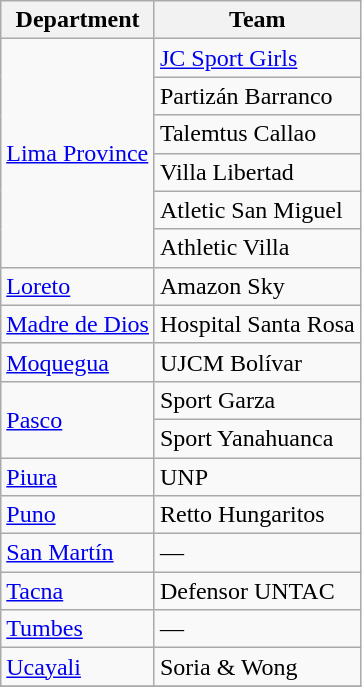<table class="wikitable">
<tr>
<th>Department</th>
<th>Team</th>
</tr>
<tr>
<td rowspan="6"><a href='#'>Lima Province</a></td>
<td><a href='#'>JC Sport Girls</a></td>
</tr>
<tr>
<td>Partizán Barranco</td>
</tr>
<tr>
<td>Talemtus Callao</td>
</tr>
<tr>
<td>Villa Libertad</td>
</tr>
<tr>
<td>Atletic San Miguel</td>
</tr>
<tr>
<td>Athletic Villa</td>
</tr>
<tr>
<td><a href='#'>Loreto</a></td>
<td>Amazon Sky</td>
</tr>
<tr>
<td><a href='#'>Madre de Dios</a></td>
<td>Hospital Santa Rosa</td>
</tr>
<tr>
<td><a href='#'>Moquegua</a></td>
<td>UJCM Bolívar</td>
</tr>
<tr>
<td rowspan="2"><a href='#'>Pasco</a></td>
<td>Sport Garza</td>
</tr>
<tr>
<td>Sport Yanahuanca</td>
</tr>
<tr>
<td><a href='#'>Piura</a></td>
<td>UNP</td>
</tr>
<tr>
<td><a href='#'>Puno</a></td>
<td>Retto Hungaritos</td>
</tr>
<tr>
<td><a href='#'>San Martín</a></td>
<td>—</td>
</tr>
<tr>
<td><a href='#'>Tacna</a></td>
<td>Defensor UNTAC</td>
</tr>
<tr>
<td><a href='#'>Tumbes</a></td>
<td>—</td>
</tr>
<tr>
<td><a href='#'>Ucayali</a></td>
<td>Soria & Wong</td>
</tr>
<tr>
</tr>
</table>
